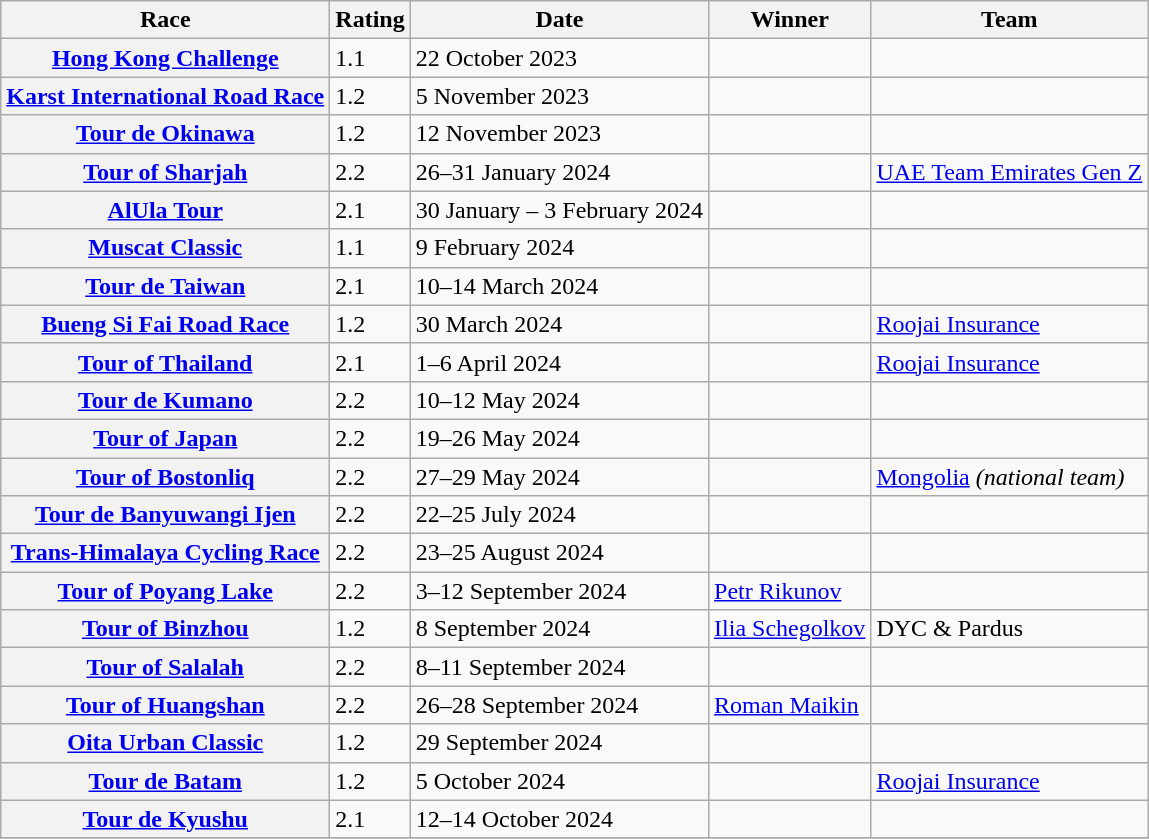<table class="wikitable plainrowheaders">
<tr>
<th scope="col">Race</th>
<th scope="col">Rating</th>
<th scope="col">Date</th>
<th scope="col">Winner</th>
<th scope="col">Team</th>
</tr>
<tr>
<th scope="row"> <a href='#'>Hong Kong Challenge</a></th>
<td>1.1</td>
<td>22 October 2023</td>
<td></td>
<td></td>
</tr>
<tr>
<th scope="row"> <a href='#'>Karst International Road Race</a></th>
<td>1.2</td>
<td>5 November 2023</td>
<td></td>
<td></td>
</tr>
<tr>
<th scope="row"> <a href='#'>Tour de Okinawa</a></th>
<td>1.2</td>
<td>12 November 2023</td>
<td></td>
<td></td>
</tr>
<tr>
<th scope="row"> <a href='#'>Tour of Sharjah</a></th>
<td>2.2</td>
<td>26–31 January 2024</td>
<td></td>
<td><a href='#'>UAE Team Emirates Gen Z</a></td>
</tr>
<tr>
<th scope="row"> <a href='#'>AlUla Tour</a></th>
<td>2.1</td>
<td>30 January – 3 February 2024</td>
<td></td>
<td></td>
</tr>
<tr>
<th scope="row"> <a href='#'>Muscat Classic</a></th>
<td>1.1</td>
<td>9 February 2024</td>
<td></td>
<td></td>
</tr>
<tr>
<th scope="row"> <a href='#'>Tour de Taiwan</a></th>
<td>2.1</td>
<td>10–14 March 2024</td>
<td></td>
<td></td>
</tr>
<tr>
<th scope="row"> <a href='#'>Bueng Si Fai Road Race</a></th>
<td>1.2</td>
<td>30 March 2024</td>
<td></td>
<td><a href='#'>Roojai Insurance</a></td>
</tr>
<tr>
<th scope="row"> <a href='#'>Tour of Thailand</a></th>
<td>2.1</td>
<td>1–6 April 2024</td>
<td></td>
<td><a href='#'>Roojai Insurance</a></td>
</tr>
<tr>
<th scope="row"> <a href='#'>Tour de Kumano</a></th>
<td>2.2</td>
<td>10–12 May 2024</td>
<td></td>
<td></td>
</tr>
<tr>
<th scope="row"> <a href='#'>Tour of Japan</a></th>
<td>2.2</td>
<td>19–26 May 2024</td>
<td></td>
<td></td>
</tr>
<tr>
<th scope="row"> <a href='#'>Tour of Bostonliq</a></th>
<td>2.2</td>
<td>27–29 May 2024</td>
<td></td>
<td><a href='#'>Mongolia</a> <em>(national team)</em></td>
</tr>
<tr>
<th scope="row"> <a href='#'>Tour de Banyuwangi Ijen</a></th>
<td>2.2</td>
<td>22–25 July 2024</td>
<td></td>
<td></td>
</tr>
<tr>
<th scope="row"> <a href='#'>Trans-Himalaya Cycling Race</a></th>
<td>2.2</td>
<td>23–25 August 2024</td>
<td></td>
<td></td>
</tr>
<tr>
<th scope="row"> <a href='#'>Tour of Poyang Lake</a></th>
<td>2.2</td>
<td>3–12 September 2024</td>
<td> <a href='#'>Petr Rikunov</a></td>
<td></td>
</tr>
<tr>
<th scope="row"> <a href='#'>Tour of Binzhou</a></th>
<td>1.2</td>
<td>8 September 2024</td>
<td> <a href='#'>Ilia Schegolkov</a></td>
<td>DYC & Pardus</td>
</tr>
<tr>
<th scope="row"> <a href='#'>Tour of Salalah</a></th>
<td>2.2</td>
<td>8–11 September 2024</td>
<td></td>
<td></td>
</tr>
<tr>
<th scope="row"> <a href='#'>Tour of Huangshan</a></th>
<td>2.2</td>
<td>26–28 September 2024</td>
<td> <a href='#'>Roman Maikin</a></td>
<td></td>
</tr>
<tr>
<th scope="row"> <a href='#'>Oita Urban Classic</a></th>
<td>1.2</td>
<td>29 September 2024</td>
<td></td>
<td></td>
</tr>
<tr>
<th scope="row"> <a href='#'>Tour de Batam</a></th>
<td>1.2</td>
<td>5 October 2024</td>
<td></td>
<td><a href='#'>Roojai Insurance</a></td>
</tr>
<tr>
<th scope="row"> <a href='#'>Tour de Kyushu</a></th>
<td>2.1</td>
<td>12–14 October 2024</td>
<td></td>
<td></td>
</tr>
<tr>
</tr>
</table>
